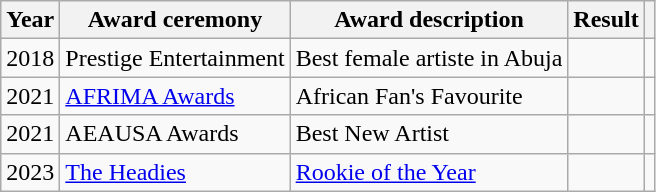<table class="wikitable sortable">
<tr>
<th>Year</th>
<th>Award ceremony</th>
<th>Award description</th>
<th>Result</th>
<th></th>
</tr>
<tr>
<td>2018</td>
<td>Prestige Entertainment</td>
<td>Best female artiste in Abuja</td>
<td></td>
<td></td>
</tr>
<tr>
<td>2021</td>
<td><a href='#'>AFRIMA Awards</a></td>
<td>African Fan's Favourite</td>
<td></td>
<td></td>
</tr>
<tr>
<td>2021</td>
<td>AEAUSA Awards</td>
<td>Best New Artist</td>
<td></td>
<td></td>
</tr>
<tr>
<td rowspan="1">2023</td>
<td rowspan="1"><a href='#'>The Headies</a></td>
<td><a href='#'>Rookie of the Year</a></td>
<td></td>
<td></td>
</tr>
</table>
